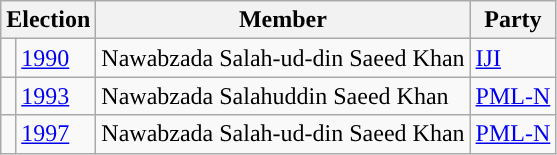<table class="wikitable">
<tr>
<th colspan="2">Election</th>
<th>Member</th>
<th>Party</th>
</tr>
<tr>
<td style="background-color: "></td>
<td><a href='#'>1990</a></td>
<td>Nawabzada Salah-ud-din Saeed Khan</td>
<td><a href='#'>IJI</a></td>
</tr>
<tr>
<td style="background-color: "></td>
<td><a href='#'>1993</a></td>
<td>Nawabzada Salahuddin Saeed Khan</td>
<td><a href='#'>PML-N</a></td>
</tr>
<tr>
<td style="background-color: "></td>
<td><a href='#'>1997</a></td>
<td>Nawabzada Salah-ud-din Saeed Khan</td>
<td><a href='#'>PML-N</a></td>
</tr>
</table>
